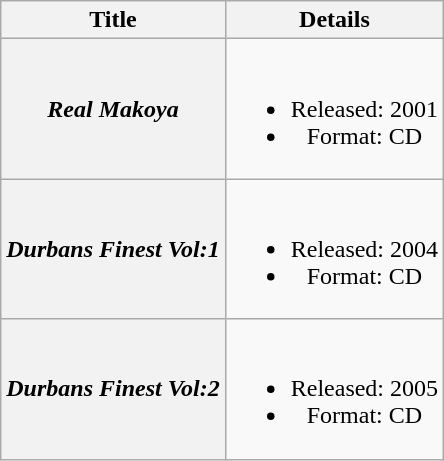<table class="wikitable plainrowheaders" style="text-align:center;">
<tr>
<th scope="col">Title</th>
<th scope="col">Details</th>
</tr>
<tr>
<th scope="row"><em>Real Makoya</em> </th>
<td><br><ul><li>Released: 2001</li><li>Format: CD</li></ul></td>
</tr>
<tr>
<th scope="row"><em>Durbans Finest Vol:1</em> </th>
<td><br><ul><li>Released: 2004</li><li>Format: CD</li></ul></td>
</tr>
<tr>
<th scope="row"><em>Durbans Finest Vol:2</em> </th>
<td><br><ul><li>Released: 2005</li><li>Format: CD</li></ul></td>
</tr>
</table>
